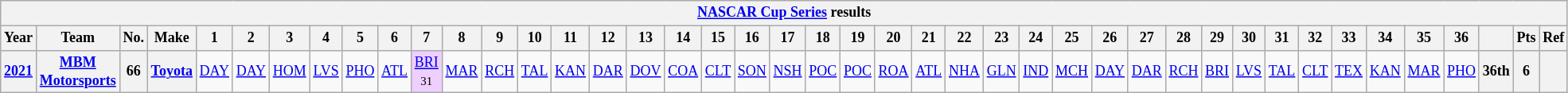<table class="wikitable" style="text-align:center; font-size:75%">
<tr>
<th colspan=43><a href='#'>NASCAR Cup Series</a> results</th>
</tr>
<tr>
<th>Year</th>
<th>Team</th>
<th>No.</th>
<th>Make</th>
<th>1</th>
<th>2</th>
<th>3</th>
<th>4</th>
<th>5</th>
<th>6</th>
<th>7</th>
<th>8</th>
<th>9</th>
<th>10</th>
<th>11</th>
<th>12</th>
<th>13</th>
<th>14</th>
<th>15</th>
<th>16</th>
<th>17</th>
<th>18</th>
<th>19</th>
<th>20</th>
<th>21</th>
<th>22</th>
<th>23</th>
<th>24</th>
<th>25</th>
<th>26</th>
<th>27</th>
<th>28</th>
<th>29</th>
<th>30</th>
<th>31</th>
<th>32</th>
<th>33</th>
<th>34</th>
<th>35</th>
<th>36</th>
<th></th>
<th>Pts</th>
<th>Ref</th>
</tr>
<tr>
<th><a href='#'>2021</a></th>
<th><a href='#'>MBM Motorsports</a></th>
<th>66</th>
<th><a href='#'>Toyota</a></th>
<td><a href='#'>DAY</a></td>
<td><a href='#'>DAY</a></td>
<td><a href='#'>HOM</a></td>
<td><a href='#'>LVS</a></td>
<td><a href='#'>PHO</a></td>
<td><a href='#'>ATL</a></td>
<td style="background:#EFCFFF;"><a href='#'>BRI</a><br><small>31</small></td>
<td><a href='#'>MAR</a></td>
<td><a href='#'>RCH</a></td>
<td><a href='#'>TAL</a></td>
<td><a href='#'>KAN</a></td>
<td><a href='#'>DAR</a></td>
<td><a href='#'>DOV</a></td>
<td><a href='#'>COA</a></td>
<td><a href='#'>CLT</a></td>
<td><a href='#'>SON</a></td>
<td><a href='#'>NSH</a></td>
<td><a href='#'>POC</a></td>
<td><a href='#'>POC</a></td>
<td><a href='#'>ROA</a></td>
<td><a href='#'>ATL</a></td>
<td><a href='#'>NHA</a></td>
<td><a href='#'>GLN</a></td>
<td><a href='#'>IND</a></td>
<td><a href='#'>MCH</a></td>
<td><a href='#'>DAY</a></td>
<td><a href='#'>DAR</a></td>
<td><a href='#'>RCH</a></td>
<td><a href='#'>BRI</a></td>
<td><a href='#'>LVS</a></td>
<td><a href='#'>TAL</a></td>
<td><a href='#'>CLT</a></td>
<td><a href='#'>TEX</a></td>
<td><a href='#'>KAN</a></td>
<td><a href='#'>MAR</a></td>
<td><a href='#'>PHO</a></td>
<th>36th</th>
<th>6</th>
<th></th>
</tr>
</table>
